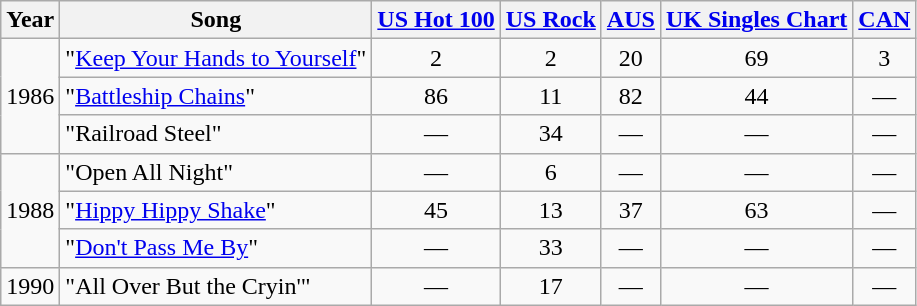<table class="wikitable">
<tr>
<th>Year</th>
<th>Song</th>
<th><a href='#'>US Hot 100</a></th>
<th><a href='#'>US Rock</a></th>
<th><a href='#'>AUS</a></th>
<th><a href='#'>UK Singles Chart</a></th>
<th><a href='#'>CAN</a></th>
</tr>
<tr>
<td rowspan="3">1986</td>
<td>"<a href='#'>Keep Your Hands to Yourself</a>"</td>
<td align="center">2</td>
<td align="center">2</td>
<td align="center">20</td>
<td align="center">69</td>
<td align="center">3</td>
</tr>
<tr>
<td>"<a href='#'>Battleship Chains</a>"</td>
<td align="center">86</td>
<td align="center">11</td>
<td align="center">82</td>
<td align="center">44</td>
<td align="center">—</td>
</tr>
<tr>
<td>"Railroad Steel"</td>
<td align="center">—</td>
<td align="center">34</td>
<td align="center">—</td>
<td align="center">—</td>
<td align="center">—</td>
</tr>
<tr>
<td rowspan="3">1988</td>
<td>"Open All Night"</td>
<td align="center">—</td>
<td align="center">6</td>
<td align="center">—</td>
<td align="center">—</td>
<td align="center">—</td>
</tr>
<tr>
<td>"<a href='#'>Hippy Hippy Shake</a>"</td>
<td align="center">45</td>
<td align="center">13</td>
<td align="center">37</td>
<td align="center">63</td>
<td align="center">—</td>
</tr>
<tr>
<td>"<a href='#'>Don't Pass Me By</a>"</td>
<td align="center">—</td>
<td align="center">33</td>
<td align="center">—</td>
<td align="center">—</td>
<td align="center">—</td>
</tr>
<tr>
<td rowspan="1">1990</td>
<td>"All Over But the Cryin'"</td>
<td align="center">—</td>
<td align="center">17</td>
<td align="center">—</td>
<td align="center">—</td>
<td align="center">—</td>
</tr>
</table>
